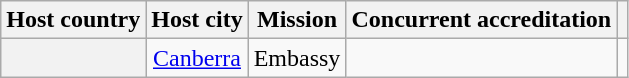<table class="wikitable plainrowheaders" style="text-align:center;">
<tr>
<th scope="col">Host country</th>
<th scope="col">Host city</th>
<th scope="col">Mission</th>
<th scope="col">Concurrent accreditation</th>
<th scope="col"></th>
</tr>
<tr>
<th scope="row"></th>
<td><a href='#'>Canberra</a></td>
<td>Embassy</td>
<td></td>
<td></td>
</tr>
</table>
